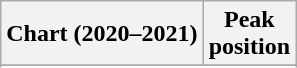<table class="wikitable sortable plainrowheaders" style="text-align:center">
<tr>
<th>Chart (2020–2021)</th>
<th>Peak<br>position</th>
</tr>
<tr>
</tr>
<tr>
</tr>
</table>
